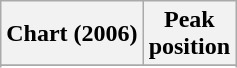<table class="wikitable sortable plainrowheaders">
<tr>
<th>Chart (2006)</th>
<th>Peak<br>position</th>
</tr>
<tr>
</tr>
<tr>
</tr>
<tr>
</tr>
<tr>
</tr>
<tr>
</tr>
<tr>
</tr>
<tr>
</tr>
<tr>
</tr>
<tr>
</tr>
<tr>
</tr>
<tr>
</tr>
<tr>
</tr>
<tr>
</tr>
<tr>
</tr>
<tr>
</tr>
<tr>
</tr>
<tr>
</tr>
<tr>
</tr>
</table>
